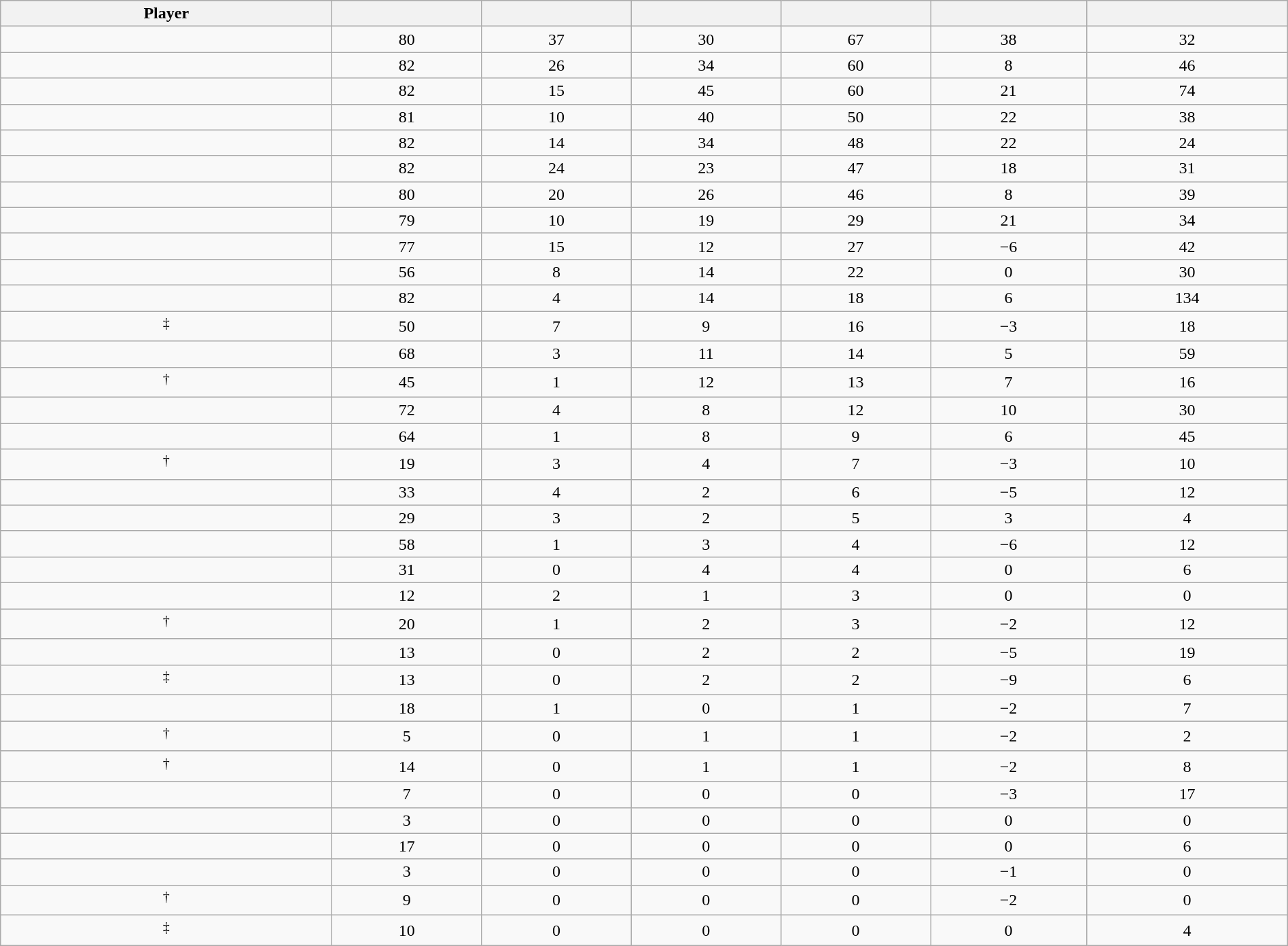<table class="wikitable sortable" style="width:100%; text-align:center;">
<tr>
<th>Player</th>
<th></th>
<th></th>
<th></th>
<th></th>
<th data-sort-type="number"></th>
<th></th>
</tr>
<tr>
<td></td>
<td>80</td>
<td>37</td>
<td>30</td>
<td>67</td>
<td>38</td>
<td>32</td>
</tr>
<tr>
<td></td>
<td>82</td>
<td>26</td>
<td>34</td>
<td>60</td>
<td>8</td>
<td>46</td>
</tr>
<tr>
<td></td>
<td>82</td>
<td>15</td>
<td>45</td>
<td>60</td>
<td>21</td>
<td>74</td>
</tr>
<tr>
<td></td>
<td>81</td>
<td>10</td>
<td>40</td>
<td>50</td>
<td>22</td>
<td>38</td>
</tr>
<tr>
<td></td>
<td>82</td>
<td>14</td>
<td>34</td>
<td>48</td>
<td>22</td>
<td>24</td>
</tr>
<tr>
<td></td>
<td>82</td>
<td>24</td>
<td>23</td>
<td>47</td>
<td>18</td>
<td>31</td>
</tr>
<tr>
<td></td>
<td>80</td>
<td>20</td>
<td>26</td>
<td>46</td>
<td>8</td>
<td>39</td>
</tr>
<tr>
<td></td>
<td>79</td>
<td>10</td>
<td>19</td>
<td>29</td>
<td>21</td>
<td>34</td>
</tr>
<tr>
<td></td>
<td>77</td>
<td>15</td>
<td>12</td>
<td>27</td>
<td>−6</td>
<td>42</td>
</tr>
<tr>
<td></td>
<td>56</td>
<td>8</td>
<td>14</td>
<td>22</td>
<td>0</td>
<td>30</td>
</tr>
<tr>
<td></td>
<td>82</td>
<td>4</td>
<td>14</td>
<td>18</td>
<td>6</td>
<td>134</td>
</tr>
<tr>
<td><sup>‡</sup></td>
<td>50</td>
<td>7</td>
<td>9</td>
<td>16</td>
<td>−3</td>
<td>18</td>
</tr>
<tr>
<td></td>
<td>68</td>
<td>3</td>
<td>11</td>
<td>14</td>
<td>5</td>
<td>59</td>
</tr>
<tr>
<td><sup>†</sup></td>
<td>45</td>
<td>1</td>
<td>12</td>
<td>13</td>
<td>7</td>
<td>16</td>
</tr>
<tr>
<td></td>
<td>72</td>
<td>4</td>
<td>8</td>
<td>12</td>
<td>10</td>
<td>30</td>
</tr>
<tr>
<td></td>
<td>64</td>
<td>1</td>
<td>8</td>
<td>9</td>
<td>6</td>
<td>45</td>
</tr>
<tr>
<td><sup>†</sup></td>
<td>19</td>
<td>3</td>
<td>4</td>
<td>7</td>
<td>−3</td>
<td>10</td>
</tr>
<tr>
<td></td>
<td>33</td>
<td>4</td>
<td>2</td>
<td>6</td>
<td>−5</td>
<td>12</td>
</tr>
<tr>
<td></td>
<td>29</td>
<td>3</td>
<td>2</td>
<td>5</td>
<td>3</td>
<td>4</td>
</tr>
<tr>
<td></td>
<td>58</td>
<td>1</td>
<td>3</td>
<td>4</td>
<td>−6</td>
<td>12</td>
</tr>
<tr>
<td></td>
<td>31</td>
<td>0</td>
<td>4</td>
<td>4</td>
<td>0</td>
<td>6</td>
</tr>
<tr>
<td></td>
<td>12</td>
<td>2</td>
<td>1</td>
<td>3</td>
<td>0</td>
<td>0</td>
</tr>
<tr>
<td><sup>†</sup></td>
<td>20</td>
<td>1</td>
<td>2</td>
<td>3</td>
<td>−2</td>
<td>12</td>
</tr>
<tr>
<td></td>
<td>13</td>
<td>0</td>
<td>2</td>
<td>2</td>
<td>−5</td>
<td>19</td>
</tr>
<tr>
<td><sup>‡</sup></td>
<td>13</td>
<td>0</td>
<td>2</td>
<td>2</td>
<td>−9</td>
<td>6</td>
</tr>
<tr>
<td></td>
<td>18</td>
<td>1</td>
<td>0</td>
<td>1</td>
<td>−2</td>
<td>7</td>
</tr>
<tr>
<td><sup>†</sup></td>
<td>5</td>
<td>0</td>
<td>1</td>
<td>1</td>
<td>−2</td>
<td>2</td>
</tr>
<tr>
<td><sup>†</sup></td>
<td>14</td>
<td>0</td>
<td>1</td>
<td>1</td>
<td>−2</td>
<td>8</td>
</tr>
<tr>
<td></td>
<td>7</td>
<td>0</td>
<td>0</td>
<td>0</td>
<td>−3</td>
<td>17</td>
</tr>
<tr>
<td></td>
<td>3</td>
<td>0</td>
<td>0</td>
<td>0</td>
<td>0</td>
<td>0</td>
</tr>
<tr>
<td></td>
<td>17</td>
<td>0</td>
<td>0</td>
<td>0</td>
<td>0</td>
<td>6</td>
</tr>
<tr>
<td></td>
<td>3</td>
<td>0</td>
<td>0</td>
<td>0</td>
<td>−1</td>
<td>0</td>
</tr>
<tr>
<td><sup>†</sup></td>
<td>9</td>
<td>0</td>
<td>0</td>
<td>0</td>
<td>−2</td>
<td>0</td>
</tr>
<tr>
<td><sup>‡</sup></td>
<td>10</td>
<td>0</td>
<td>0</td>
<td>0</td>
<td>0</td>
<td>4</td>
</tr>
</table>
